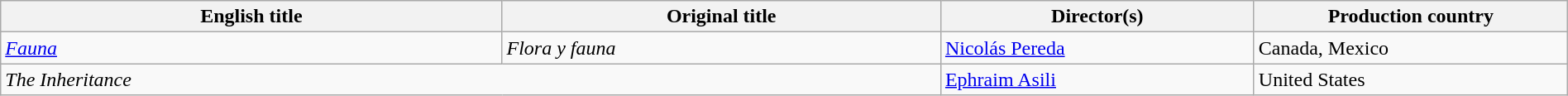<table class="wikitable" width=100%>
<tr>
<th scope="col" width="32%">English title</th>
<th scope="col" width="28%">Original title</th>
<th scope="col" width="20%">Director(s)</th>
<th scope="col" width="20%">Production country</th>
</tr>
<tr>
<td><em><a href='#'>Fauna</a></em></td>
<td><em>Flora y fauna</em></td>
<td><a href='#'>Nicolás Pereda</a></td>
<td>Canada, Mexico</td>
</tr>
<tr>
<td colspan=2><em>The Inheritance</em></td>
<td><a href='#'>Ephraim Asili</a></td>
<td>United States</td>
</tr>
</table>
